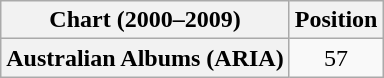<table class="wikitable plainrowheaders">
<tr>
<th scope="col">Chart (2000–2009)</th>
<th scope="col">Position</th>
</tr>
<tr>
<th scope="row">Australian Albums (ARIA)</th>
<td align="center">57</td>
</tr>
</table>
